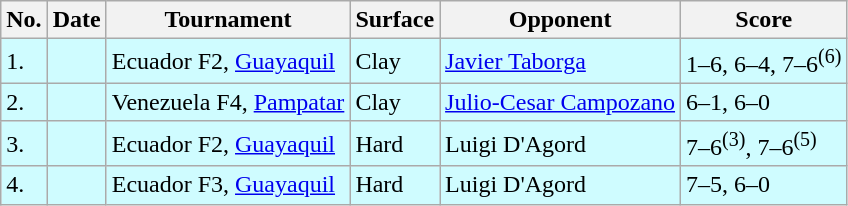<table class="sortable wikitable">
<tr>
<th>No.</th>
<th>Date</th>
<th>Tournament</th>
<th>Surface</th>
<th>Opponent</th>
<th class="unsortable">Score</th>
</tr>
<tr style="background:#cffcff;">
<td>1.</td>
<td></td>
<td>Ecuador F2, <a href='#'>Guayaquil</a></td>
<td>Clay</td>
<td> <a href='#'>Javier Taborga</a></td>
<td>1–6, 6–4, 7–6<sup>(6)</sup></td>
</tr>
<tr style="background:#cffcff;">
<td>2.</td>
<td></td>
<td>Venezuela F4, <a href='#'>Pampatar</a></td>
<td>Clay</td>
<td> <a href='#'>Julio-Cesar Campozano</a></td>
<td>6–1, 6–0</td>
</tr>
<tr style="background:#cffcff;">
<td>3.</td>
<td></td>
<td>Ecuador F2, <a href='#'>Guayaquil</a></td>
<td>Hard</td>
<td> Luigi D'Agord</td>
<td>7–6<sup>(3)</sup>, 7–6<sup>(5)</sup></td>
</tr>
<tr style="background:#cffcff;">
<td>4.</td>
<td></td>
<td>Ecuador F3, <a href='#'>Guayaquil</a></td>
<td>Hard</td>
<td> Luigi D'Agord</td>
<td>7–5, 6–0</td>
</tr>
</table>
